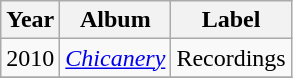<table class="wikitable">
<tr>
<th>Year</th>
<th>Album</th>
<th>Label</th>
</tr>
<tr>
<td>2010</td>
<td><em><a href='#'>Chicanery</a></em></td>
<td> Recordings</td>
</tr>
<tr>
</tr>
</table>
